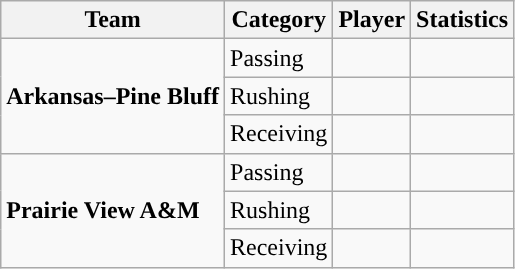<table class="wikitable" style="float: left;">
<tr>
<th>Team</th>
<th>Category</th>
<th>Player</th>
<th>Statistics</th>
</tr>
<tr>
<td rowspan=3><strong>Arkansas–Pine Bluff</strong></td>
<td>Passing</td>
<td> </td>
<td> </td>
</tr>
<tr>
<td>Rushing</td>
<td> </td>
<td> </td>
</tr>
<tr>
<td>Receiving</td>
<td> </td>
<td> </td>
</tr>
<tr>
<td rowspan=3><strong>Prairie View A&M</strong></td>
<td>Passing</td>
<td> </td>
<td> </td>
</tr>
<tr>
<td>Rushing</td>
<td> </td>
<td> </td>
</tr>
<tr>
<td>Receiving</td>
<td> </td>
<td> </td>
</tr>
</table>
